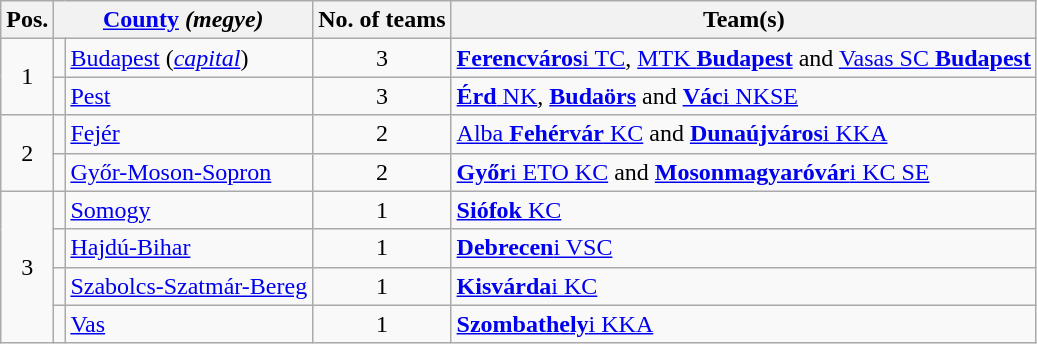<table class="wikitable">
<tr>
<th>Pos.</th>
<th colspan=2><a href='#'>County</a> <em>(megye)</em></th>
<th>No. of teams</th>
<th>Team(s)</th>
</tr>
<tr>
<td rowspan="2" align="center">1</td>
<td align=center></td>
<td><a href='#'>Budapest</a> (<em><a href='#'>capital</a></em>)</td>
<td align="center">3</td>
<td><a href='#'><strong>Ferencváros</strong>i TC</a>, <a href='#'>MTK <strong>Budapest</strong></a> and <a href='#'>Vasas SC <strong>Budapest</strong></a></td>
</tr>
<tr>
<td align=center></td>
<td><a href='#'>Pest</a></td>
<td align="center">3</td>
<td><a href='#'><strong>Érd</strong> NK</a>, <a href='#'><strong>Budaörs</strong></a> and <a href='#'><strong>Vác</strong>i NKSE</a></td>
</tr>
<tr>
<td rowspan="2" align="center">2</td>
<td align=center></td>
<td><a href='#'>Fejér</a></td>
<td align="center">2</td>
<td><a href='#'>Alba <strong>Fehérvár</strong> KC</a> and <a href='#'><strong>Dunaújváros</strong>i KKA</a></td>
</tr>
<tr>
<td align=center></td>
<td><a href='#'>Győr-Moson-Sopron</a></td>
<td align="center">2</td>
<td><a href='#'><strong>Győr</strong>i ETO KC</a> and <a href='#'><strong>Mosonmagyaróvár</strong>i KC SE</a></td>
</tr>
<tr>
<td rowspan="4" align="center">3</td>
<td align=center></td>
<td><a href='#'>Somogy</a></td>
<td align="center">1</td>
<td><a href='#'><strong>Siófok</strong> KC</a></td>
</tr>
<tr>
<td align=center></td>
<td><a href='#'>Hajdú-Bihar</a></td>
<td align="center">1</td>
<td><a href='#'><strong>Debrecen</strong>i VSC</a></td>
</tr>
<tr>
<td align=center></td>
<td><a href='#'>Szabolcs-Szatmár-Bereg</a></td>
<td align="center">1</td>
<td><a href='#'><strong>Kisvárda</strong>i KC</a></td>
</tr>
<tr>
<td align=center></td>
<td><a href='#'>Vas</a></td>
<td align="center">1</td>
<td><a href='#'><strong>Szombathely</strong>i KKA</a></td>
</tr>
</table>
